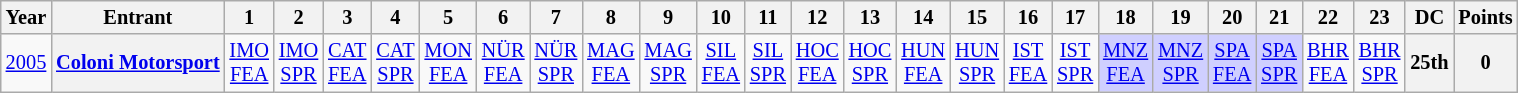<table class="wikitable" style="text-align:center; font-size:85%">
<tr>
<th>Year</th>
<th>Entrant</th>
<th>1</th>
<th>2</th>
<th>3</th>
<th>4</th>
<th>5</th>
<th>6</th>
<th>7</th>
<th>8</th>
<th>9</th>
<th>10</th>
<th>11</th>
<th>12</th>
<th>13</th>
<th>14</th>
<th>15</th>
<th>16</th>
<th>17</th>
<th>18</th>
<th>19</th>
<th>20</th>
<th>21</th>
<th>22</th>
<th>23</th>
<th>DC</th>
<th>Points</th>
</tr>
<tr>
<td><a href='#'>2005</a></td>
<th nowrap><a href='#'>Coloni Motorsport</a></th>
<td><a href='#'>IMO<br>FEA</a></td>
<td><a href='#'>IMO<br>SPR</a></td>
<td><a href='#'>CAT<br>FEA</a></td>
<td><a href='#'>CAT<br>SPR</a></td>
<td><a href='#'>MON<br>FEA</a></td>
<td><a href='#'>NÜR<br>FEA</a></td>
<td><a href='#'>NÜR<br>SPR</a></td>
<td><a href='#'>MAG<br>FEA</a></td>
<td><a href='#'>MAG<br>SPR</a></td>
<td><a href='#'>SIL<br>FEA</a></td>
<td><a href='#'>SIL<br>SPR</a></td>
<td><a href='#'>HOC<br>FEA</a></td>
<td><a href='#'>HOC<br>SPR</a></td>
<td><a href='#'>HUN<br>FEA</a></td>
<td><a href='#'>HUN<br>SPR</a></td>
<td><a href='#'>IST<br>FEA</a></td>
<td><a href='#'>IST<br>SPR</a></td>
<td style="background:#cfcfff;"><a href='#'>MNZ<br>FEA</a><br></td>
<td style="background:#cfcfff;"><a href='#'>MNZ<br>SPR</a><br></td>
<td style="background:#cfcfff;"><a href='#'>SPA<br>FEA</a><br></td>
<td style="background:#cfcfff;"><a href='#'>SPA<br>SPR</a><br></td>
<td><a href='#'>BHR<br>FEA</a></td>
<td><a href='#'>BHR<br>SPR</a></td>
<th>25th</th>
<th>0</th>
</tr>
</table>
